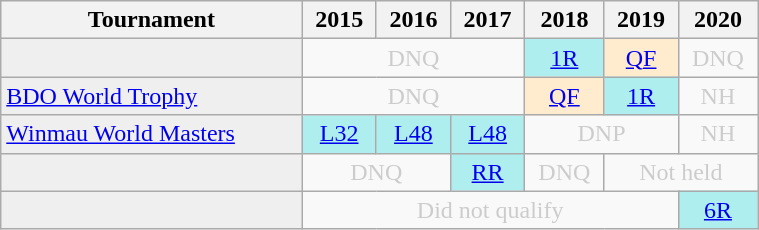<table class="wikitable" style="width:40%; margin:0">
<tr>
<th>Tournament</th>
<th>2015</th>
<th>2016</th>
<th>2017</th>
<th>2018</th>
<th>2019</th>
<th>2020</th>
</tr>
<tr>
<td style="background:#efefef;"></td>
<td colspan="3" style="text-align:center; color:#ccc;">DNQ</td>
<td style="text-align:center; background:#afeeee;"><a href='#'>1R</a></td>
<td style="text-align:center; background:#ffebcd;"><a href='#'>QF</a></td>
<td colspan="1" style="text-align:center; color:#ccc;">DNQ</td>
</tr>
<tr>
<td style="background:#efefef;"><a href='#'>BDO World Trophy</a></td>
<td colspan="3" style="text-align:center; color:#ccc;">DNQ</td>
<td style="text-align:center; background:#ffebcd;"><a href='#'>QF</a></td>
<td style="text-align:center; background:#afeeee;"><a href='#'>1R</a></td>
<td colspan="1" style="text-align:center; color:#ccc;">NH</td>
</tr>
<tr>
<td style="background:#efefef;"><a href='#'>Winmau World Masters</a></td>
<td style="text-align:center; background:#afeeee;"><a href='#'>L32</a></td>
<td style="text-align:center; background:#afeeee;"><a href='#'>L48</a></td>
<td style="text-align:center; background:#afeeee;"><a href='#'>L48</a></td>
<td colspan="2" style="text-align:center; color:#ccc;">DNP</td>
<td colspan="1" style="text-align:center; color:#ccc;">NH</td>
</tr>
<tr>
<td style="background:#efefef;"></td>
<td colspan="2" style="text-align:center; color:#ccc;">DNQ</td>
<td style="text-align:center; background:#afeeee;"><a href='#'>RR</a></td>
<td colspan="1" style="text-align:center; color:#ccc;">DNQ</td>
<td colspan="2" style="text-align:center; color:#ccc;">Not held</td>
</tr>
<tr>
<td style="background:#efefef;"></td>
<td colspan="5" style="text-align:center; color:#ccc;">Did not qualify</td>
<td style="text-align:center; background:#afeeee;"><a href='#'>6R</a></td>
</tr>
</table>
